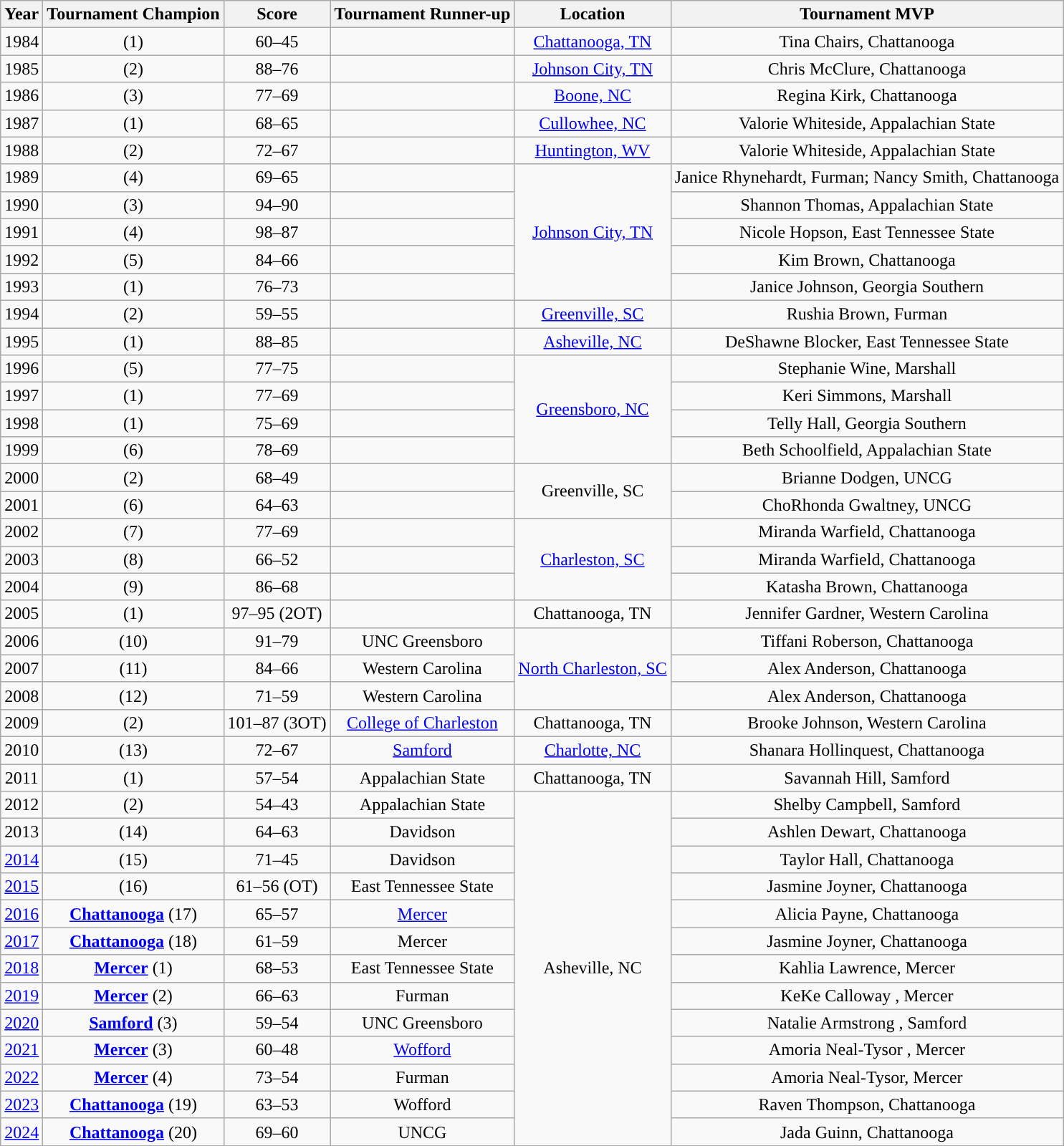<table class="wikitable sortable" style="text-align:center">
<tr>
<th width=px>Year</th>
<th width=px>Tournament Champion</th>
<th width=px>Score</th>
<th width=px>Tournament Runner-up</th>
<th width=px>Location</th>
<th width=px>Tournament MVP</th>
</tr>
<tr>
<td>1984</td>
<td><strong></strong> (1)</td>
<td>60–45</td>
<td></td>
<td><a href='#'>Chattanooga, TN</a></td>
<td>Tina Chairs, Chattanooga</td>
</tr>
<tr>
<td>1985</td>
<td><strong></strong> (2)</td>
<td>88–76</td>
<td></td>
<td><a href='#'>Johnson City, TN</a></td>
<td>Chris McClure, Chattanooga</td>
</tr>
<tr>
<td>1986</td>
<td><strong></strong> (3)</td>
<td>77–69</td>
<td></td>
<td><a href='#'>Boone, NC</a></td>
<td>Regina Kirk, Chattanooga</td>
</tr>
<tr>
<td>1987</td>
<td><strong></strong> (1)</td>
<td>68–65</td>
<td></td>
<td><a href='#'>Cullowhee, NC</a></td>
<td>Valorie Whiteside, Appalachian State</td>
</tr>
<tr>
<td>1988</td>
<td><strong></strong> (2)</td>
<td>72–67</td>
<td></td>
<td><a href='#'>Huntington, WV</a></td>
<td>Valorie Whiteside, Appalachian State</td>
</tr>
<tr>
<td>1989</td>
<td><strong></strong> (4)</td>
<td>69–65</td>
<td></td>
<td rowspan=5><a href='#'>Johnson City, TN</a></td>
<td>Janice Rhynehardt, Furman; Nancy Smith, Chattanooga</td>
</tr>
<tr>
<td>1990</td>
<td><strong></strong> (3)</td>
<td>94–90</td>
<td></td>
<td>Shannon Thomas, Appalachian State</td>
</tr>
<tr>
<td>1991</td>
<td><strong></strong> (4)</td>
<td>98–87</td>
<td></td>
<td>Nicole Hopson, East Tennessee State</td>
</tr>
<tr>
<td>1992</td>
<td><strong></strong> (5)</td>
<td>84–66</td>
<td></td>
<td>Kim Brown, Chattanooga</td>
</tr>
<tr>
<td>1993</td>
<td><strong></strong> (1)</td>
<td>76–73</td>
<td></td>
<td>Janice Johnson, Georgia Southern</td>
</tr>
<tr>
<td>1994</td>
<td><strong></strong> (2)</td>
<td>59–55</td>
<td></td>
<td><a href='#'>Greenville, SC</a></td>
<td>Rushia Brown, Furman</td>
</tr>
<tr>
<td>1995</td>
<td><strong></strong> (1)</td>
<td>88–85</td>
<td></td>
<td><a href='#'>Asheville, NC</a></td>
<td>DeShawne Blocker, East Tennessee State</td>
</tr>
<tr>
<td>1996</td>
<td><strong></strong> (5)</td>
<td>77–75</td>
<td></td>
<td rowspan=4><a href='#'>Greensboro, NC</a></td>
<td>Stephanie Wine, Marshall</td>
</tr>
<tr>
<td>1997</td>
<td><strong></strong> (1)</td>
<td>77–69</td>
<td></td>
<td>Keri Simmons, Marshall</td>
</tr>
<tr>
<td>1998</td>
<td><strong></strong> (1)</td>
<td>75–69</td>
<td></td>
<td>Telly Hall, Georgia Southern</td>
</tr>
<tr>
<td>1999</td>
<td><strong></strong> (6)</td>
<td>78–69</td>
<td></td>
<td>Beth Schoolfield, Appalachian State</td>
</tr>
<tr>
<td>2000</td>
<td><strong></strong> (2)</td>
<td>68–49</td>
<td></td>
<td rowspan=2>Greenville, SC</td>
<td>Brianne Dodgen, UNCG</td>
</tr>
<tr>
<td>2001</td>
<td><strong></strong> (6)</td>
<td>64–63</td>
<td></td>
<td>ChoRhonda Gwaltney, UNCG</td>
</tr>
<tr>
<td>2002</td>
<td><strong></strong> (7)</td>
<td>77–69</td>
<td></td>
<td rowspan=3><a href='#'>Charleston, SC</a></td>
<td>Miranda Warfield, Chattanooga</td>
</tr>
<tr>
<td>2003</td>
<td><strong></strong> (8)</td>
<td>66–52</td>
<td></td>
<td>Miranda Warfield, Chattanooga</td>
</tr>
<tr>
<td>2004</td>
<td><strong></strong> (9)</td>
<td>86–68</td>
<td></td>
<td>Katasha Brown, Chattanooga</td>
</tr>
<tr>
<td>2005</td>
<td><strong></strong> (1)</td>
<td>97–95 (2OT)</td>
<td></td>
<td>Chattanooga, TN</td>
<td>Jennifer Gardner, Western Carolina</td>
</tr>
<tr>
<td>2006</td>
<td><strong></strong> (10)</td>
<td>91–79</td>
<td>UNC Greensboro</td>
<td rowspan=3><a href='#'>North Charleston, SC</a></td>
<td>Tiffani Roberson, Chattanooga</td>
</tr>
<tr>
<td>2007</td>
<td><strong></strong> (11)</td>
<td>84–66</td>
<td>Western Carolina</td>
<td>Alex Anderson, Chattanooga</td>
</tr>
<tr>
<td>2008</td>
<td><strong></strong> (12)</td>
<td>71–59</td>
<td>Western Carolina</td>
<td>Alex Anderson, Chattanooga</td>
</tr>
<tr>
<td>2009</td>
<td><strong></strong> (2)</td>
<td>101–87 (3OT)</td>
<td><a href='#'>College of Charleston</a></td>
<td>Chattanooga, TN</td>
<td>Brooke Johnson, Western Carolina</td>
</tr>
<tr>
<td>2010</td>
<td><strong></strong> (13)</td>
<td>72–67</td>
<td><a href='#'>Samford</a></td>
<td><a href='#'>Charlotte, NC</a></td>
<td>Shanara Hollinquest, Chattanooga</td>
</tr>
<tr>
<td>2011</td>
<td><strong></strong> (1)</td>
<td>57–54</td>
<td>Appalachian State</td>
<td>Chattanooga, TN</td>
<td>Savannah Hill, Samford</td>
</tr>
<tr>
<td>2012</td>
<td><strong></strong> (2)</td>
<td>54–43</td>
<td>Appalachian State</td>
<td rowspan=15>Asheville, NC</td>
<td>Shelby Campbell, Samford</td>
</tr>
<tr>
<td>2013</td>
<td><strong></strong> (14)</td>
<td>64–63</td>
<td>Davidson</td>
<td>Ashlen Dewart, Chattanooga</td>
</tr>
<tr>
<td><a href='#'>2014</a></td>
<td><strong></strong> (15)</td>
<td>71–45</td>
<td>Davidson</td>
<td>Taylor Hall, Chattanooga</td>
</tr>
<tr>
<td><a href='#'>2015</a></td>
<td><strong></strong> (16)</td>
<td>61–56 (OT)</td>
<td>East Tennessee State</td>
<td>Jasmine Joyner, Chattanooga</td>
</tr>
<tr>
<td><a href='#'>2016</a></td>
<td><strong><a href='#'>Chattanooga</a></strong> (17)</td>
<td>65–57</td>
<td><a href='#'>Mercer</a></td>
<td>Alicia Payne, Chattanooga</td>
</tr>
<tr>
<td><a href='#'>2017</a></td>
<td><strong><a href='#'>Chattanooga</a></strong> (18)</td>
<td>61–59</td>
<td>Mercer</td>
<td>Jasmine Joyner, Chattanooga</td>
</tr>
<tr>
<td><a href='#'>2018</a></td>
<td><strong><a href='#'>Mercer</a></strong> (1)</td>
<td>68–53</td>
<td>East Tennessee State</td>
<td>Kahlia Lawrence, Mercer</td>
</tr>
<tr>
<td><a href='#'>2019</a></td>
<td><strong><a href='#'>Mercer</a></strong> (2)</td>
<td>66–63</td>
<td>Furman</td>
<td>KeKe Calloway , Mercer</td>
</tr>
<tr>
<td><a href='#'>2020</a></td>
<td><strong><a href='#'>Samford</a></strong> (3)</td>
<td>59–54</td>
<td>UNC Greensboro</td>
<td>Natalie Armstrong , Samford</td>
</tr>
<tr>
<td><a href='#'>2021</a></td>
<td><strong><a href='#'>Mercer</a></strong> (3)</td>
<td>60–48</td>
<td><a href='#'>Wofford</a></td>
<td>Amoria Neal-Tysor , Mercer</td>
</tr>
<tr>
<td><a href='#'>2022</a></td>
<td><strong><a href='#'>Mercer</a></strong> (4)</td>
<td>73–54</td>
<td>Furman</td>
<td>Amoria Neal-Tysor, Mercer</td>
</tr>
<tr>
<td><a href='#'>2023</a></td>
<td><strong><a href='#'>Chattanooga</a></strong> (19)</td>
<td>63–53</td>
<td>Wofford</td>
<td>Raven Thompson, Chattanooga</td>
</tr>
<tr>
<td><a href='#'>2024</a></td>
<td><strong><a href='#'>Chattanooga</a></strong> (20)</td>
<td>69–60</td>
<td>UNCG</td>
<td>Jada Guinn, Chattanooga</td>
</tr>
<tr>
</tr>
</table>
